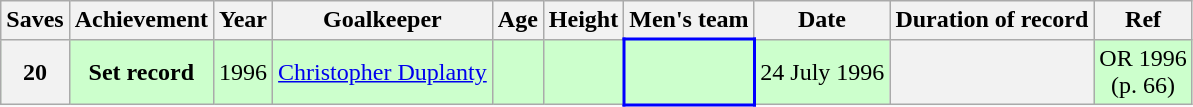<table class="wikitable" style="text-align: center; font-size: 100%; margin-left: 1em;">
<tr>
<th scope="col">Saves</th>
<th scope="col">Achievement</th>
<th scope="col">Year</th>
<th scope="col">Goalkeeper</th>
<th scope="col">Age</th>
<th scope="col">Height</th>
<th scope="col">Men's team</th>
<th scope="col">Date</th>
<th scope="col">Duration of record</th>
<th scope="col">Ref</th>
</tr>
<tr style="background-color: #ccffcc;">
<td style="background-color: #f2f2f2;"><strong>20</strong></td>
<td><strong>Set record</strong></td>
<td>1996</td>
<td style="text-align: left;" data-sort-value="Duplanty, Christopher"><a href='#'>Christopher Duplanty</a></td>
<td></td>
<td></td>
<td style="border: 2px solid blue; text-align: left;"></td>
<td style="text-align: right;">24 July 1996</td>
<td style="background-color: #f2f2f2; text-align: left;"></td>
<td>OR 1996<br>(p. 66)</td>
</tr>
</table>
